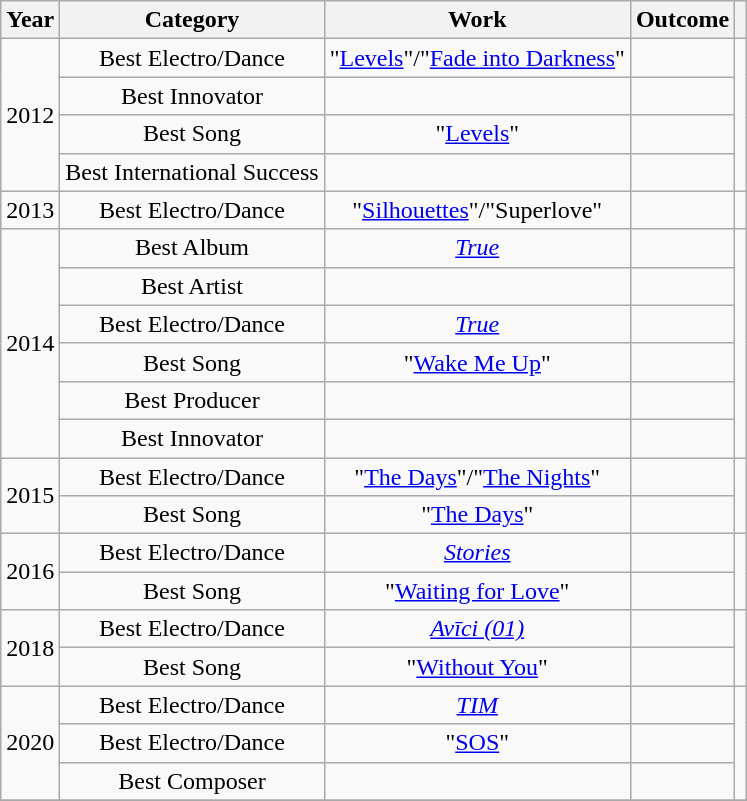<table class="wikitable plainrowheaders" style="text-align:center;">
<tr>
<th>Year</th>
<th>Category</th>
<th>Work</th>
<th>Outcome</th>
<th></th>
</tr>
<tr>
<td rowspan="4">2012</td>
<td>Best Electro/Dance</td>
<td>"<a href='#'>Levels</a>"/"<a href='#'>Fade into Darkness</a>"</td>
<td></td>
<td rowspan="4"></td>
</tr>
<tr>
<td>Best Innovator</td>
<td></td>
<td></td>
</tr>
<tr>
<td>Best Song</td>
<td>"<a href='#'>Levels</a>"</td>
<td></td>
</tr>
<tr>
<td>Best International Success</td>
<td></td>
<td></td>
</tr>
<tr>
<td rowspan="1">2013</td>
<td>Best Electro/Dance</td>
<td>"<a href='#'>Silhouettes</a>"/"Superlove"</td>
<td></td>
<td rowspan="1"></td>
</tr>
<tr>
<td rowspan="6">2014</td>
<td>Best Album</td>
<td><em><a href='#'>True</a></em></td>
<td></td>
<td rowspan="6"></td>
</tr>
<tr>
<td>Best Artist</td>
<td></td>
<td></td>
</tr>
<tr>
<td>Best Electro/Dance</td>
<td><em><a href='#'>True</a></em></td>
<td></td>
</tr>
<tr>
<td>Best Song</td>
<td>"<a href='#'>Wake Me Up</a>"</td>
<td></td>
</tr>
<tr>
<td>Best Producer</td>
<td></td>
<td></td>
</tr>
<tr>
<td>Best Innovator</td>
<td></td>
<td></td>
</tr>
<tr>
<td rowspan="2">2015</td>
<td>Best Electro/Dance</td>
<td>"<a href='#'>The Days</a>"/"<a href='#'>The Nights</a>"</td>
<td></td>
<td rowspan="2"></td>
</tr>
<tr>
<td>Best Song</td>
<td>"<a href='#'>The Days</a>"</td>
<td></td>
</tr>
<tr>
<td rowspan="2">2016</td>
<td>Best Electro/Dance</td>
<td><em><a href='#'>Stories</a></em></td>
<td></td>
<td rowspan="2"></td>
</tr>
<tr>
<td>Best Song</td>
<td>"<a href='#'>Waiting for Love</a>"</td>
<td></td>
</tr>
<tr>
<td rowspan="2">2018</td>
<td>Best Electro/Dance</td>
<td><em><a href='#'>Avīci (01)</a></em></td>
<td></td>
<td rowspan="2"></td>
</tr>
<tr>
<td>Best Song</td>
<td>"<a href='#'>Without You</a>"</td>
<td></td>
</tr>
<tr>
<td rowspan="3">2020</td>
<td>Best Electro/Dance</td>
<td><em><a href='#'>TIM</a></em></td>
<td></td>
<td rowspan="3"></td>
</tr>
<tr>
<td>Best Electro/Dance</td>
<td>"<a href='#'>SOS</a>"</td>
<td></td>
</tr>
<tr>
<td>Best Composer</td>
<td></td>
<td></td>
</tr>
<tr>
</tr>
</table>
